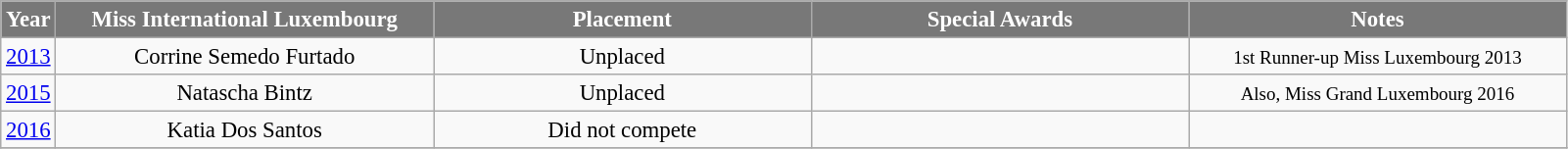<table class="wikitable sortable" style="font-size: 95%; text-align:center">
<tr>
<th width="30" style="background-color:#787878;color:#FFFFFF;">Year</th>
<th width="250" style="background-color:#787878;color:#FFFFFF;">Miss International Luxembourg</th>
<th width="250" style="background-color:#787878;color:#FFFFFF;">Placement</th>
<th width="250" style="background-color:#787878;color:#FFFFFF;">Special Awards</th>
<th width="250" style="background-color:#787878;color:#FFFFFF;">Notes</th>
</tr>
<tr>
<td><a href='#'>2013</a></td>
<td>Corrine Semedo Furtado</td>
<td>Unplaced</td>
<td></td>
<td><small>1st Runner-up Miss Luxembourg 2013</small></td>
</tr>
<tr>
<td><a href='#'>2015</a></td>
<td>Natascha Bintz</td>
<td>Unplaced</td>
<td></td>
<td><small>Also, Miss Grand Luxembourg 2016</small></td>
</tr>
<tr>
<td><a href='#'>2016</a></td>
<td>Katia Dos Santos</td>
<td>Did not compete</td>
<td></td>
<td></td>
</tr>
<tr>
</tr>
</table>
